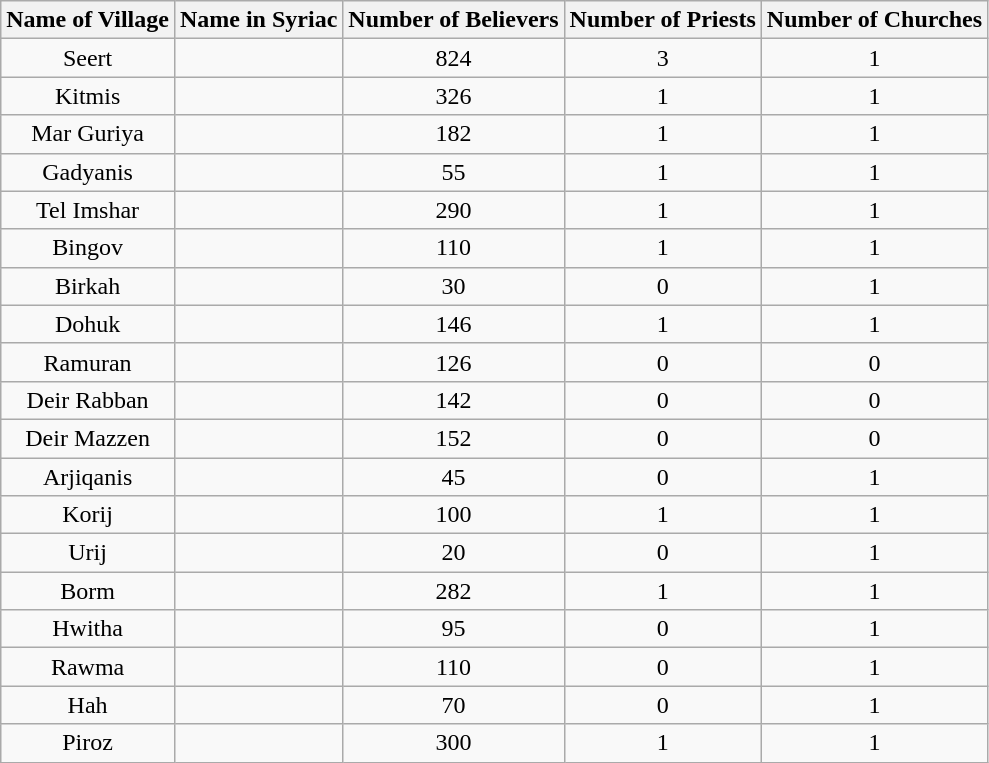<table class="wikitable" style="text-align:center">
<tr>
<th>Name of Village</th>
<th>Name in Syriac</th>
<th>Number of Believers</th>
<th>Number of Priests</th>
<th>Number of Churches</th>
</tr>
<tr>
<td>Seert</td>
<td></td>
<td>824</td>
<td>3</td>
<td>1</td>
</tr>
<tr>
<td>Kitmis</td>
<td></td>
<td>326</td>
<td>1</td>
<td>1</td>
</tr>
<tr>
<td>Mar Guriya</td>
<td></td>
<td>182</td>
<td>1</td>
<td>1</td>
</tr>
<tr>
<td>Gadyanis</td>
<td></td>
<td>55</td>
<td>1</td>
<td>1</td>
</tr>
<tr>
<td>Tel Imshar</td>
<td></td>
<td>290</td>
<td>1</td>
<td>1</td>
</tr>
<tr>
<td>Bingov</td>
<td></td>
<td>110</td>
<td>1</td>
<td>1</td>
</tr>
<tr>
<td>Birkah</td>
<td></td>
<td>30</td>
<td>0</td>
<td>1</td>
</tr>
<tr>
<td>Dohuk</td>
<td></td>
<td>146</td>
<td>1</td>
<td>1</td>
</tr>
<tr>
<td>Ramuran</td>
<td></td>
<td>126</td>
<td>0</td>
<td>0</td>
</tr>
<tr>
<td>Deir Rabban</td>
<td></td>
<td>142</td>
<td>0</td>
<td>0</td>
</tr>
<tr>
<td>Deir Mazzen</td>
<td></td>
<td>152</td>
<td>0</td>
<td>0</td>
</tr>
<tr>
<td>Arjiqanis</td>
<td></td>
<td>45</td>
<td>0</td>
<td>1</td>
</tr>
<tr>
<td>Korij</td>
<td></td>
<td>100</td>
<td>1</td>
<td>1</td>
</tr>
<tr>
<td>Urij</td>
<td></td>
<td>20</td>
<td>0</td>
<td>1</td>
</tr>
<tr>
<td>Borm</td>
<td></td>
<td>282</td>
<td>1</td>
<td>1</td>
</tr>
<tr>
<td>Hwitha</td>
<td></td>
<td>95</td>
<td>0</td>
<td>1</td>
</tr>
<tr>
<td>Rawma</td>
<td></td>
<td>110</td>
<td>0</td>
<td>1</td>
</tr>
<tr>
<td>Hah</td>
<td></td>
<td>70</td>
<td>0</td>
<td>1</td>
</tr>
<tr>
<td>Piroz</td>
<td></td>
<td>300</td>
<td>1</td>
<td>1</td>
</tr>
</table>
